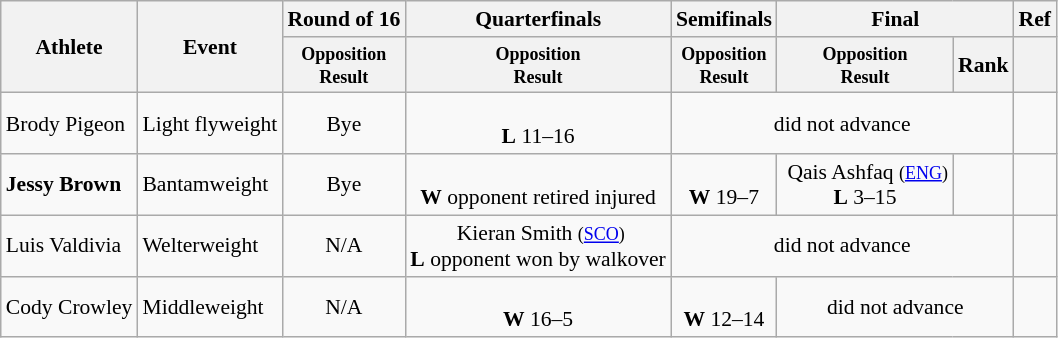<table class=wikitable style="font-size:90%">
<tr>
<th rowspan="2">Athlete</th>
<th rowspan="2">Event</th>
<th>Round of 16</th>
<th>Quarterfinals</th>
<th>Semifinals</th>
<th colspan="2">Final</th>
<th>Ref</th>
</tr>
<tr>
<th style="line-height:1em"><small>Opposition<br>Result</small></th>
<th style="line-height:1em"><small>Opposition<br>Result</small></th>
<th style="line-height:1em"><small>Opposition<br>Result</small></th>
<th style="line-height:1em"><small>Opposition<br>Result</small></th>
<th>Rank</th>
<th></th>
</tr>
<tr>
<td>Brody Pigeon</td>
<td>Light flyweight</td>
<td align="center">Bye</td>
<td align="center"><br><strong>L</strong> 11–16</td>
<td align="center" colspan="3">did not advance</td>
<td align="center"></td>
</tr>
<tr>
<td><strong>Jessy Brown</strong></td>
<td>Bantamweight</td>
<td align="center">Bye</td>
<td align="center"><br><strong>W</strong> opponent retired injured</td>
<td align="center"><br><strong>W</strong> 19–7</td>
<td align="center"> Qais Ashfaq <small>(<a href='#'>ENG</a>)</small><br><strong>L</strong> 3–15</td>
<td align="center"></td>
<td align="center"></td>
</tr>
<tr>
<td>Luis Valdivia</td>
<td>Welterweight</td>
<td colspan align=center>N/A</td>
<td align=center> Kieran Smith <small>(<a href='#'>SCO</a>)</small><br><strong>L</strong> opponent won by walkover</td>
<td align="center" colspan="3">did not advance</td>
<td align="center"></td>
</tr>
<tr>
<td>Cody Crowley</td>
<td>Middleweight</td>
<td colspan align=center>N/A</td>
<td align="center"><br><strong>W</strong> 16–5</td>
<td align="center"><br><strong>W</strong> 12–14</td>
<td align="center" colspan="2">did not advance</td>
<td align="center"></td>
</tr>
</table>
